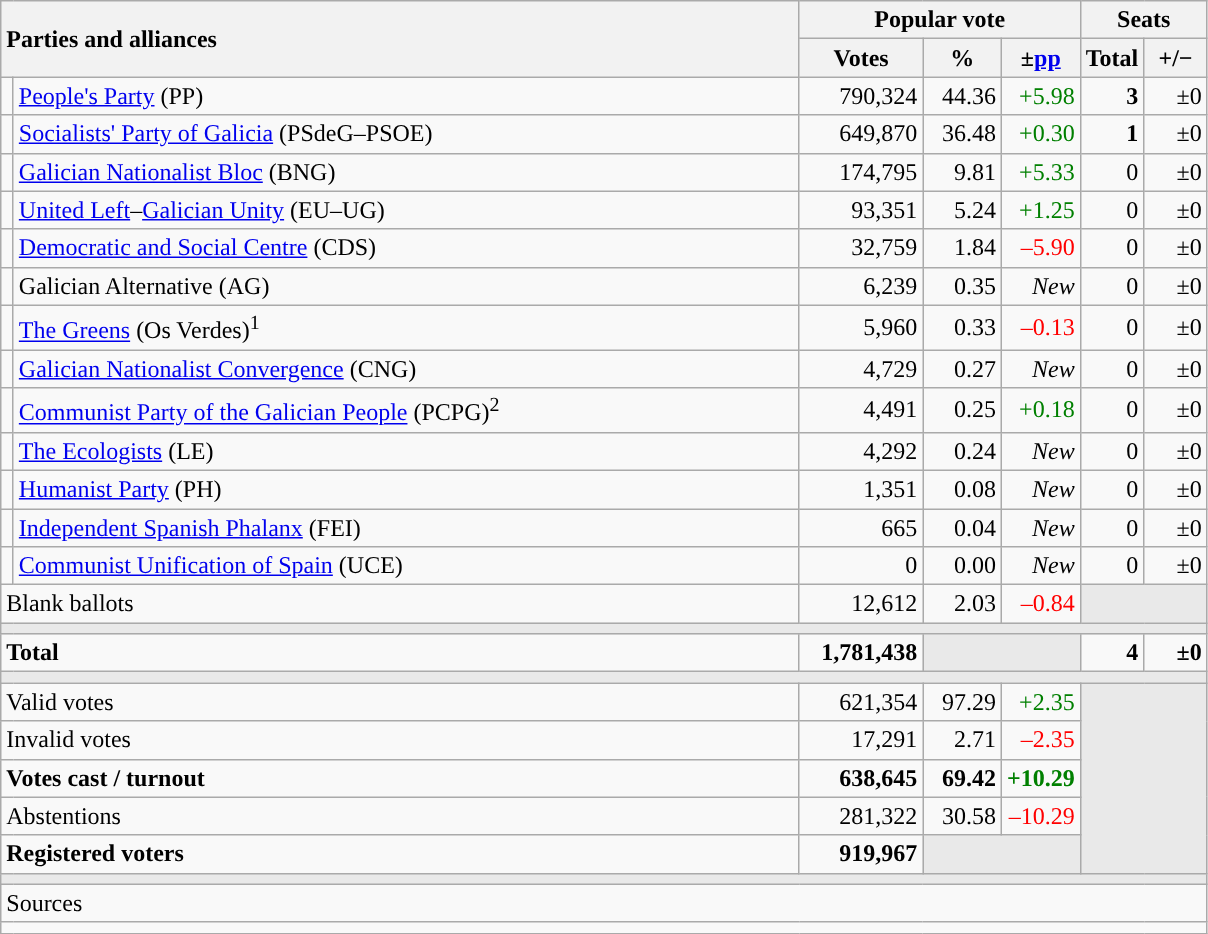<table class="wikitable" style="text-align:right;">
<tr>
<th style="text-align:left;" rowspan="2" colspan="2" width="525">Parties and alliances</th>
<th colspan="3">Popular vote</th>
<th colspan="2">Seats</th>
</tr>
<tr>
<th width="75">Votes</th>
<th width="45">%</th>
<th width="45">±<a href='#'>pp</a></th>
<th width="35">Total</th>
<th width="35">+/−</th>
</tr>
<tr>
<td width="1" style="color:inherit;background:"></td>
<td align="left"><a href='#'>People's Party</a> (PP)</td>
<td>790,324</td>
<td>44.36</td>
<td style="color:green;">+5.98</td>
<td><strong>3</strong></td>
<td>±0</td>
</tr>
<tr>
<td style="color:inherit;background:"></td>
<td align="left"><a href='#'>Socialists' Party of Galicia</a> (PSdeG–PSOE)</td>
<td>649,870</td>
<td>36.48</td>
<td style="color:green;">+0.30</td>
<td><strong>1</strong></td>
<td>±0</td>
</tr>
<tr>
<td style="color:inherit;background:"></td>
<td align="left"><a href='#'>Galician Nationalist Bloc</a> (BNG)</td>
<td>174,795</td>
<td>9.81</td>
<td style="color:green;">+5.33</td>
<td>0</td>
<td>±0</td>
</tr>
<tr>
<td style="color:inherit;background:"></td>
<td align="left"><a href='#'>United Left</a>–<a href='#'>Galician Unity</a> (EU–UG)</td>
<td>93,351</td>
<td>5.24</td>
<td style="color:green;">+1.25</td>
<td>0</td>
<td>±0</td>
</tr>
<tr>
<td style="color:inherit;background:"></td>
<td align="left"><a href='#'>Democratic and Social Centre</a> (CDS)</td>
<td>32,759</td>
<td>1.84</td>
<td style="color:red;">–5.90</td>
<td>0</td>
<td>±0</td>
</tr>
<tr>
<td style="color:inherit;background:"></td>
<td align="left">Galician Alternative (AG)</td>
<td>6,239</td>
<td>0.35</td>
<td><em>New</em></td>
<td>0</td>
<td>±0</td>
</tr>
<tr>
<td style="color:inherit;background:"></td>
<td align="left"><a href='#'>The Greens</a> (Os Verdes)<sup>1</sup></td>
<td>5,960</td>
<td>0.33</td>
<td style="color:red;">–0.13</td>
<td>0</td>
<td>±0</td>
</tr>
<tr>
<td style="color:inherit;background:"></td>
<td align="left"><a href='#'>Galician Nationalist Convergence</a> (CNG)</td>
<td>4,729</td>
<td>0.27</td>
<td><em>New</em></td>
<td>0</td>
<td>±0</td>
</tr>
<tr>
<td style="color:inherit;background:"></td>
<td align="left"><a href='#'>Communist Party of the Galician People</a> (PCPG)<sup>2</sup></td>
<td>4,491</td>
<td>0.25</td>
<td style="color:green;">+0.18</td>
<td>0</td>
<td>±0</td>
</tr>
<tr>
<td style="color:inherit;background:"></td>
<td align="left"><a href='#'>The Ecologists</a> (LE)</td>
<td>4,292</td>
<td>0.24</td>
<td><em>New</em></td>
<td>0</td>
<td>±0</td>
</tr>
<tr>
<td style="color:inherit;background:"></td>
<td align="left"><a href='#'>Humanist Party</a> (PH)</td>
<td>1,351</td>
<td>0.08</td>
<td><em>New</em></td>
<td>0</td>
<td>±0</td>
</tr>
<tr>
<td style="color:inherit;background:"></td>
<td align="left"><a href='#'>Independent Spanish Phalanx</a> (FEI)</td>
<td>665</td>
<td>0.04</td>
<td><em>New</em></td>
<td>0</td>
<td>±0</td>
</tr>
<tr>
<td style="color:inherit;background:"></td>
<td align="left"><a href='#'>Communist Unification of Spain</a> (UCE)</td>
<td>0</td>
<td>0.00</td>
<td><em>New</em></td>
<td>0</td>
<td>±0</td>
</tr>
<tr>
<td align="left" colspan="2">Blank ballots</td>
<td>12,612</td>
<td>2.03</td>
<td style="color:red;">–0.84</td>
<td bgcolor="#E9E9E9" colspan="2"></td>
</tr>
<tr>
<td colspan="7" bgcolor="#E9E9E9"></td>
</tr>
<tr style="font-weight:bold;">
<td align="left" colspan="2">Total</td>
<td>1,781,438</td>
<td bgcolor="#E9E9E9" colspan="2"></td>
<td>4</td>
<td>±0</td>
</tr>
<tr>
<td colspan="7" bgcolor="#E9E9E9"></td>
</tr>
<tr>
<td align="left" colspan="2">Valid votes</td>
<td>621,354</td>
<td>97.29</td>
<td style="color:green;">+2.35</td>
<td bgcolor="#E9E9E9" colspan="2" rowspan="5"></td>
</tr>
<tr>
<td align="left" colspan="2">Invalid votes</td>
<td>17,291</td>
<td>2.71</td>
<td style="color:red;">–2.35</td>
</tr>
<tr style="font-weight:bold;">
<td align="left" colspan="2">Votes cast / turnout</td>
<td>638,645</td>
<td>69.42</td>
<td style="color:green;">+10.29</td>
</tr>
<tr>
<td align="left" colspan="2">Abstentions</td>
<td>281,322</td>
<td>30.58</td>
<td style="color:red;">–10.29</td>
</tr>
<tr style="font-weight:bold;">
<td align="left" colspan="2">Registered voters</td>
<td>919,967</td>
<td bgcolor="#E9E9E9" colspan="2"></td>
</tr>
<tr>
<td colspan="7" bgcolor="#E9E9E9"></td>
</tr>
<tr>
<td align="left" colspan="7">Sources</td>
</tr>
<tr>
<td colspan="7" style="text-align:left; max-width:790px;"></td>
</tr>
</table>
